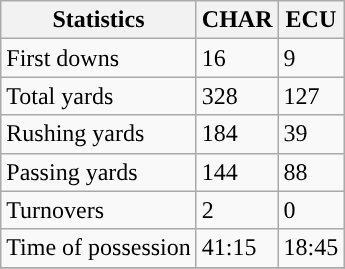<table class="wikitable" style="float: left;">
<tr>
<th>Statistics</th>
<th>CHAR</th>
<th>ECU</th>
</tr>
<tr>
<td>First downs</td>
<td>16</td>
<td>9</td>
</tr>
<tr>
<td>Total yards</td>
<td>328</td>
<td>127</td>
</tr>
<tr>
<td>Rushing yards</td>
<td>184</td>
<td>39</td>
</tr>
<tr>
<td>Passing yards</td>
<td>144</td>
<td>88</td>
</tr>
<tr>
<td>Turnovers</td>
<td>2</td>
<td>0</td>
</tr>
<tr>
<td>Time of possession</td>
<td>41:15</td>
<td>18:45</td>
</tr>
<tr>
</tr>
</table>
